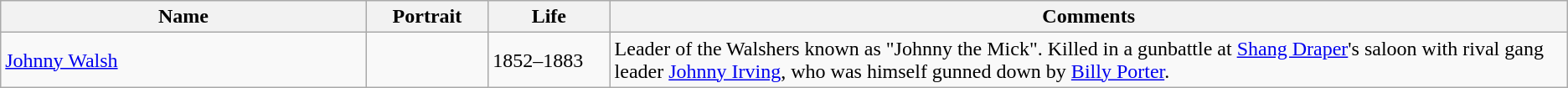<table class=wikitable>
<tr>
<th width="21%">Name</th>
<th width="7%">Portrait</th>
<th width="7%">Life</th>
<th width="55%">Comments</th>
</tr>
<tr>
<td><a href='#'>Johnny Walsh</a></td>
<td></td>
<td>1852–1883</td>
<td>Leader of the Walshers known as "Johnny the Mick". Killed in a gunbattle at <a href='#'>Shang Draper</a>'s saloon with rival gang leader <a href='#'>Johnny Irving</a>, who was himself gunned down by <a href='#'>Billy Porter</a>.</td>
</tr>
</table>
